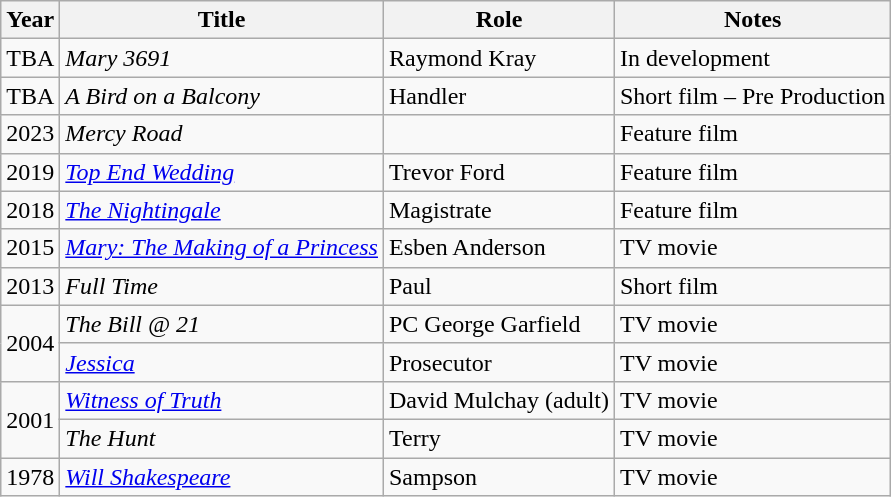<table class="wikitable">
<tr>
<th>Year</th>
<th>Title</th>
<th>Role</th>
<th>Notes</th>
</tr>
<tr>
<td>TBA</td>
<td><em>Mary 3691</em></td>
<td>Raymond Kray</td>
<td>In development</td>
</tr>
<tr>
<td>TBA</td>
<td><em>A Bird on a Balcony</em></td>
<td>Handler</td>
<td>Short film – Pre Production</td>
</tr>
<tr>
<td>2023</td>
<td><em>Mercy Road</em></td>
<td></td>
<td>Feature film</td>
</tr>
<tr>
<td>2019</td>
<td><em><a href='#'>Top End Wedding</a></em></td>
<td>Trevor Ford</td>
<td>Feature film</td>
</tr>
<tr>
<td>2018</td>
<td><em><a href='#'>The Nightingale</a></em></td>
<td>Magistrate</td>
<td>Feature film</td>
</tr>
<tr>
<td>2015</td>
<td><em><a href='#'>Mary: The Making of a Princess</a></em></td>
<td>Esben Anderson</td>
<td>TV movie</td>
</tr>
<tr>
<td>2013</td>
<td><em>Full Time</em></td>
<td>Paul</td>
<td>Short film</td>
</tr>
<tr>
<td rowspan="2">2004</td>
<td><em>The Bill @ 21</em></td>
<td>PC George Garfield</td>
<td>TV movie</td>
</tr>
<tr>
<td><em><a href='#'>Jessica</a></em></td>
<td>Prosecutor</td>
<td>TV movie</td>
</tr>
<tr>
<td rowspan="2">2001</td>
<td><em><a href='#'>Witness of Truth</a></em></td>
<td>David Mulchay (adult)</td>
<td>TV movie</td>
</tr>
<tr>
<td><em>The Hunt</em></td>
<td>Terry</td>
<td>TV movie</td>
</tr>
<tr>
<td>1978</td>
<td><em><a href='#'>Will Shakespeare</a></em></td>
<td>Sampson</td>
<td>TV movie</td>
</tr>
</table>
